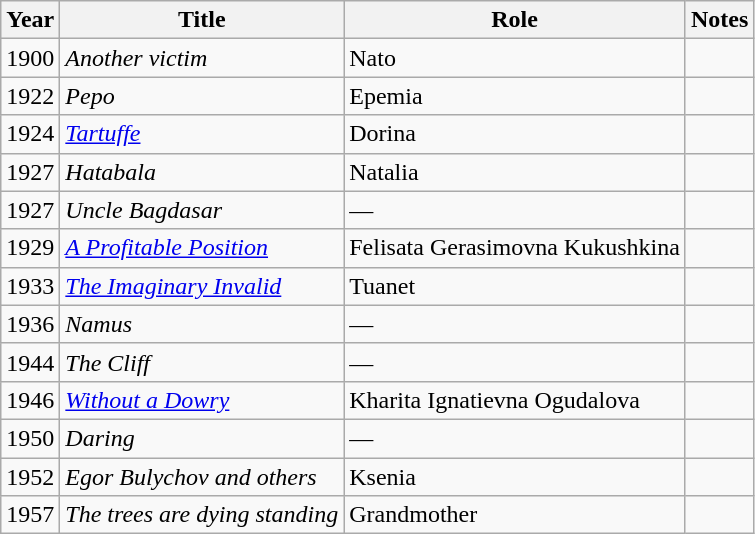<table class="wikitable sortable">
<tr>
<th>Year</th>
<th>Title</th>
<th>Role</th>
<th>Notes</th>
</tr>
<tr>
<td>1900</td>
<td><em>Another victim</em></td>
<td>Nato</td>
<td></td>
</tr>
<tr>
<td>1922</td>
<td><em>Pepo</em></td>
<td>Epemia</td>
<td></td>
</tr>
<tr>
<td>1924</td>
<td><em><a href='#'>Tartuffe</a></em></td>
<td>Dorina</td>
<td></td>
</tr>
<tr>
<td>1927</td>
<td><em>Hatabala</em></td>
<td>Natalia</td>
<td></td>
</tr>
<tr>
<td>1927</td>
<td><em>Uncle Bagdasar</em></td>
<td>—</td>
<td></td>
</tr>
<tr>
<td>1929</td>
<td><em><a href='#'>A Profitable Position</a></em></td>
<td>Felisata Gerasimovna Kukushkina</td>
<td></td>
</tr>
<tr>
<td>1933</td>
<td><em><a href='#'>The Imaginary Invalid</a></em></td>
<td>Tuanet</td>
<td></td>
</tr>
<tr>
<td>1936</td>
<td><em>Namus</em></td>
<td>—</td>
<td></td>
</tr>
<tr>
<td>1944</td>
<td><em>The Cliff</em></td>
<td>—</td>
<td></td>
</tr>
<tr>
<td>1946</td>
<td><em><a href='#'>Without a Dowry</a></em></td>
<td>Kharita Ignatievna Ogudalova</td>
<td></td>
</tr>
<tr>
<td>1950</td>
<td><em>Daring</em></td>
<td>—</td>
<td></td>
</tr>
<tr>
<td>1952</td>
<td><em>Egor Bulychov and others</em></td>
<td>Ksenia</td>
<td></td>
</tr>
<tr>
<td>1957</td>
<td><em>The trees are dying standing</em></td>
<td>Grandmother</td>
<td></td>
</tr>
</table>
